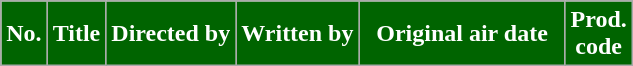<table class=wikitable style="background:#FFFFFF">
<tr style="color:#FFFFFF">
<th style="background:#006400;" width:20px">No.</th>
<th style="background:#006400;">Title</th>
<th style="background:#006400;">Directed by</th>
<th style="background:#006400;">Written by</th>
<th style="background:#006400; width:130px">Original air date</th>
<th style="background:#006400;">Prod.<br>code<br>










</th>
</tr>
</table>
